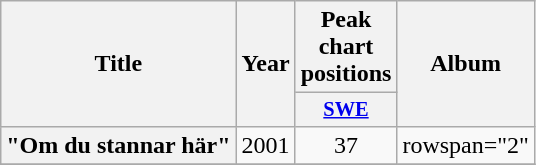<table class="wikitable plainrowheaders" style="text-align:center;">
<tr>
<th scope="col" rowspan="2">Title</th>
<th scope="col" rowspan="2">Year</th>
<th scope="col" colspan="1">Peak chart positions</th>
<th scope="col" rowspan="2">Album</th>
</tr>
<tr>
<th scope="col" style="width:3em;font-size:85%;"><a href='#'>SWE</a></th>
</tr>
<tr>
<th scope="row">"Om du stannar här"</th>
<td>2001</td>
<td>37</td>
<td>rowspan="2" </td>
</tr>
<tr>
</tr>
</table>
